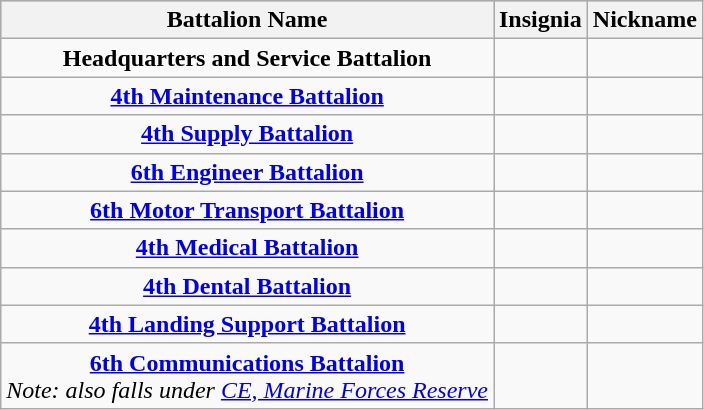<table class="wikitable sortable" style="text-align:center;">
<tr bgcolor="#CCCCCC">
<th><strong>Battalion Name</strong></th>
<th><strong>Insignia</strong></th>
<th><strong>Nickname</strong></th>
</tr>
<tr>
<td><strong>Headquarters and Service Battalion</strong></td>
<td></td>
<td></td>
</tr>
<tr>
<td><strong><a href='#'>4th Maintenance Battalion</a></strong></td>
<td></td>
<td></td>
</tr>
<tr>
<td><strong><a href='#'>4th Supply Battalion</a></strong></td>
<td></td>
<td></td>
</tr>
<tr>
<td><strong><a href='#'>6th Engineer Battalion</a></strong></td>
<td></td>
<td></td>
</tr>
<tr>
<td><strong><a href='#'>6th Motor Transport Battalion</a></strong></td>
<td></td>
<td></td>
</tr>
<tr>
<td><strong><a href='#'>4th Medical Battalion</a></strong></td>
<td></td>
<td></td>
</tr>
<tr>
<td><strong><a href='#'>4th Dental Battalion</a></strong></td>
<td></td>
<td></td>
</tr>
<tr>
<td><strong><a href='#'>4th Landing Support Battalion</a></strong></td>
<td></td>
<td></td>
</tr>
<tr>
<td><strong><a href='#'>6th Communications Battalion</a></strong><br><em>Note: also falls under <a href='#'>CE, Marine Forces Reserve</a></em></td>
<td></td>
<td></td>
</tr>
</table>
